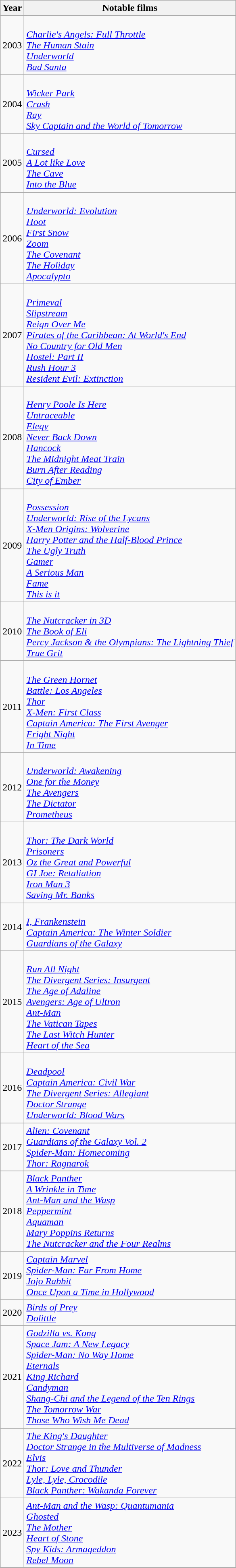<table class="wikitable">
<tr>
<th>Year</th>
<th>Notable films</th>
</tr>
<tr>
<td>2003</td>
<td><br><em><a href='#'>Charlie's Angels: Full Throttle</a></em><br><em><a href='#'>The Human Stain</a></em><br><em><a href='#'>Underworld</a></em><br><em><a href='#'>Bad Santa</a></em></td>
</tr>
<tr>
<td>2004</td>
<td><br><em><a href='#'>Wicker Park</a></em><br><em><a href='#'>Crash</a></em><br><em><a href='#'>Ray</a></em><br><em><a href='#'>Sky Captain and the World of Tomorrow</a></em></td>
</tr>
<tr>
<td>2005</td>
<td><br><em><a href='#'>Cursed</a></em><br><em><a href='#'>A Lot like Love</a></em><br><em><a href='#'>The Cave</a></em><br><em><a href='#'>Into the Blue</a></em></td>
</tr>
<tr>
<td>2006</td>
<td><br><em><a href='#'>Underworld: Evolution</a></em><br><em><a href='#'>Hoot</a></em><br><em><a href='#'>First Snow</a></em><br><em><a href='#'>Zoom</a></em><br><em><a href='#'>The Covenant</a></em><br><em><a href='#'>The Holiday</a></em><br><em><a href='#'>Apocalypto</a></em></td>
</tr>
<tr>
<td>2007</td>
<td><br><em><a href='#'>Primeval</a></em><br><em><a href='#'>Slipstream</a></em><br><em><a href='#'>Reign Over Me</a></em><br><em><a href='#'>Pirates of the Caribbean: At World's End</a></em><br><em><a href='#'>No Country for Old Men</a></em><br><em><a href='#'>Hostel: Part II</a></em><br><em><a href='#'>Rush Hour 3</a></em><br><em><a href='#'>Resident Evil: Extinction</a></em></td>
</tr>
<tr>
<td>2008</td>
<td><br><em><a href='#'>Henry Poole Is Here</a></em><br><em><a href='#'>Untraceable</a></em><br><em><a href='#'>Elegy</a></em><br><em><a href='#'>Never Back Down</a></em><br><em><a href='#'>Hancock</a></em><br><em><a href='#'>The Midnight Meat Train</a></em><br><em><a href='#'>Burn After Reading</a></em><br><em><a href='#'>City of Ember</a></em></td>
</tr>
<tr>
<td>2009</td>
<td><br><em><a href='#'>Possession</a></em> <br><em><a href='#'>Underworld: Rise of the Lycans</a></em><br><em><a href='#'>X-Men Origins: Wolverine</a></em><br><em><a href='#'>Harry Potter and the Half-Blood Prince</a></em><br><em><a href='#'>The Ugly Truth</a></em><br><em><a href='#'>Gamer</a></em><br><em><a href='#'>A Serious Man</a></em><br><em><a href='#'>Fame</a></em><br><em><a href='#'>This is it</a></em></td>
</tr>
<tr>
<td>2010</td>
<td><br><em><a href='#'>The Nutcracker in 3D</a></em><br><em><a href='#'>The Book of Eli</a></em><br><em><a href='#'>Percy Jackson & the Olympians: The Lightning Thief</a></em><br><em><a href='#'>True Grit</a></em></td>
</tr>
<tr>
<td>2011</td>
<td><br><em><a href='#'>The Green Hornet</a></em><br><em><a href='#'>Battle: Los Angeles</a></em><br><em><a href='#'>Thor</a></em><br><em><a href='#'>X-Men: First Class</a></em><br><em><a href='#'>Captain America: The First Avenger</a></em><br><em><a href='#'>Fright Night</a></em><br><em><a href='#'>In Time</a></em></td>
</tr>
<tr>
<td>2012</td>
<td><br><em><a href='#'>Underworld: Awakening</a></em> <br><em><a href='#'>One for the Money</a></em><br><em><a href='#'>The Avengers</a></em><br><em><a href='#'>The Dictator</a></em> <br><em><a href='#'>Prometheus</a></em></td>
</tr>
<tr>
<td>2013</td>
<td><br><em><a href='#'>Thor: The Dark World</a></em><br><em><a href='#'>Prisoners</a></em><br><em><a href='#'>Oz the Great and Powerful</a></em><br><em><a href='#'>GI Joe: Retaliation</a></em><br><em><a href='#'>Iron Man 3</a></em><br><em><a href='#'>Saving Mr. Banks</a></em></td>
</tr>
<tr>
<td>2014</td>
<td><br><em><a href='#'>I, Frankenstein</a></em><br><em><a href='#'>Captain America: The Winter Soldier</a></em><br><em><a href='#'>Guardians of the Galaxy</a></em></td>
</tr>
<tr>
<td>2015</td>
<td><br><em><a href='#'>Run All Night</a></em><br><em><a href='#'>The Divergent Series: Insurgent</a></em><br><em><a href='#'>The Age of Adaline</a></em><br><em><a href='#'>Avengers: Age of Ultron</a></em><br><em><a href='#'>Ant-Man</a></em><br><em><a href='#'>The Vatican Tapes</a></em><br><em><a href='#'>The Last Witch Hunter</a></em><br><em><a href='#'>Heart of the Sea</a></em></td>
</tr>
<tr>
<td>2016</td>
<td><br><em><a href='#'>Deadpool</a></em><br><em><a href='#'>Captain America: Civil War</a></em><br><em><a href='#'>The Divergent Series: Allegiant</a></em><br><em><a href='#'>Doctor Strange</a></em><br><em><a href='#'>Underworld: Blood Wars</a></em></td>
</tr>
<tr>
<td>2017</td>
<td><em><a href='#'>Alien: Covenant</a></em><br><em><a href='#'>Guardians of the Galaxy Vol. 2</a><br><a href='#'>Spider-Man: Homecoming</a><br><a href='#'>Thor: Ragnarok</a></em></td>
</tr>
<tr>
<td>2018</td>
<td><em><a href='#'>Black Panther</a></em><br><em><a href='#'>A Wrinkle in Time</a></em><br><em><a href='#'>Ant-Man and the Wasp</a></em><br><em><a href='#'>Peppermint</a></em><br><em><a href='#'>Aquaman</a></em><br><em><a href='#'>Mary Poppins Returns</a></em><br><em><a href='#'>The Nutcracker and the Four Realms</a></em></td>
</tr>
<tr>
<td>2019</td>
<td><em><a href='#'>Captain Marvel</a></em> <br> <em><a href='#'>Spider-Man: Far From Home</a></em><br><em><a href='#'>Jojo Rabbit</a></em><br><em><a href='#'>Once Upon a Time in Hollywood</a></em></td>
</tr>
<tr>
<td>2020</td>
<td><em><a href='#'>Birds of Prey</a></em><br><em><a href='#'>Dolittle</a></em></td>
</tr>
<tr>
<td>2021</td>
<td><em><a href='#'>Godzilla vs. Kong</a></em><br><em><a href='#'>Space Jam: A New Legacy</a></em><br><em><a href='#'>Spider-Man: No Way Home</a></em><br><em><a href='#'>Eternals</a></em><br><em><a href='#'>King Richard</a></em><br><em><a href='#'>Candyman</a></em><br><em><a href='#'>Shang-Chi and the Legend of the Ten Rings</a></em><br><em><a href='#'>The Tomorrow War</a></em><br><em><a href='#'>Those Who Wish Me Dead</a></em><br></td>
</tr>
<tr>
<td>2022</td>
<td><em><a href='#'>The King's Daughter</a></em><br><em><a href='#'>Doctor Strange in the Multiverse of Madness</a></em><br><em><a href='#'>Elvis</a></em><br><em><a href='#'>Thor: Love and Thunder</a></em><br><em><a href='#'>Lyle, Lyle, Crocodile</a></em><br><em><a href='#'>Black Panther: Wakanda Forever</a></em></td>
</tr>
<tr>
<td>2023</td>
<td><em><a href='#'>Ant-Man and the Wasp: Quantumania</a></em><br><em><a href='#'>Ghosted</a></em><br><em><a href='#'>The Mother</a></em><br><em><a href='#'>Heart of Stone</a></em><br><em><a href='#'>Spy Kids: Armageddon</a></em><br><em><a href='#'>Rebel Moon</a></em></td>
</tr>
<tr>
</tr>
</table>
